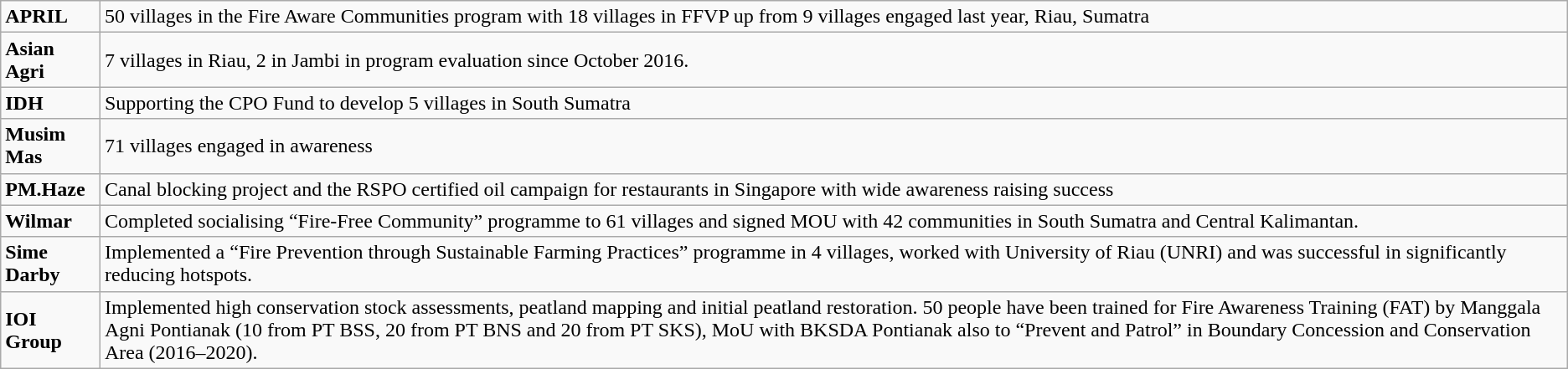<table class="wikitable">
<tr>
<td><strong>APRIL</strong></td>
<td>50 villages in the Fire Aware Communities program with 18 villages in FFVP up from 9 villages engaged last year, Riau, Sumatra</td>
</tr>
<tr>
<td><strong>Asian Agri</strong></td>
<td>7 villages in Riau, 2 in Jambi in program evaluation since October 2016.</td>
</tr>
<tr>
<td><strong>IDH</strong></td>
<td>Supporting the CPO Fund to develop 5 villages in South Sumatra</td>
</tr>
<tr>
<td><strong>Musim Mas</strong></td>
<td>71 villages engaged in awareness</td>
</tr>
<tr>
<td><strong>PM.Haze</strong></td>
<td>Canal blocking project and the RSPO certified oil campaign for restaurants in Singapore with wide awareness raising success</td>
</tr>
<tr>
<td><strong>Wilmar</strong></td>
<td>Completed socialising “Fire-Free Community” programme to 61 villages and signed MOU with 42 communities in South Sumatra and Central Kalimantan.</td>
</tr>
<tr>
<td><strong>Sime Darby</strong></td>
<td>Implemented a “Fire Prevention through Sustainable Farming Practices” programme in 4 villages, worked with University of Riau (UNRI) and was  successful in significantly reducing hotspots.</td>
</tr>
<tr>
<td><strong>IOI Group</strong></td>
<td>Implemented high conservation stock assessments, peatland mapping and initial peatland restoration. 50 people have been trained for Fire Awareness Training (FAT) by Manggala Agni Pontianak (10 from PT BSS, 20 from PT BNS and  20 from PT SKS), MoU with BKSDA Pontianak also to “Prevent and Patrol” in  Boundary Concession and Conservation Area (2016–2020).</td>
</tr>
</table>
